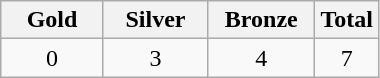<table class="wikitable" width=20%>
<tr>
<th width=30%> Gold</th>
<th width=30%> Silver</th>
<th width=30%> Bronze</th>
<th width=20%>Total</th>
</tr>
<tr align=center>
<td>0</td>
<td>3</td>
<td>4</td>
<td>7</td>
</tr>
</table>
